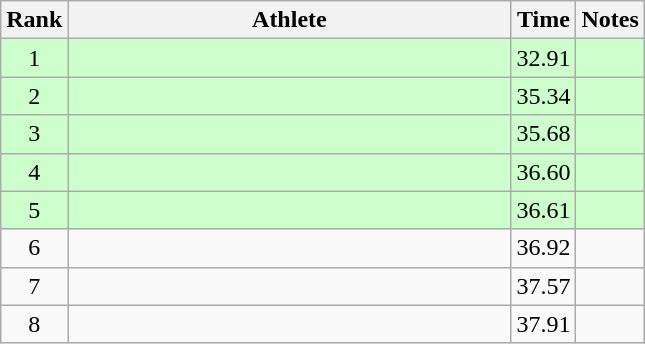<table class="wikitable" style="text-align:center">
<tr>
<th>Rank</th>
<th Style="width:18em">Athlete</th>
<th>Time</th>
<th>Notes</th>
</tr>
<tr style="background:#cfc">
<td>1</td>
<td style="text-align:left"></td>
<td>32.91</td>
<td></td>
</tr>
<tr style="background:#cfc">
<td>2</td>
<td style="text-align:left"></td>
<td>35.34</td>
<td></td>
</tr>
<tr style="background:#cfc">
<td>3</td>
<td style="text-align:left"></td>
<td>35.68</td>
<td></td>
</tr>
<tr style="background:#cfc">
<td>4</td>
<td style="text-align:left"></td>
<td>36.60</td>
<td></td>
</tr>
<tr style="background:#cfc">
<td>5</td>
<td style="text-align:left"></td>
<td>36.61</td>
<td></td>
</tr>
<tr>
<td>6</td>
<td style="text-align:left"></td>
<td>36.92</td>
<td></td>
</tr>
<tr>
<td>7</td>
<td style="text-align:left"></td>
<td>37.57</td>
<td></td>
</tr>
<tr>
<td>8</td>
<td style="text-align:left"></td>
<td>37.91</td>
<td></td>
</tr>
</table>
